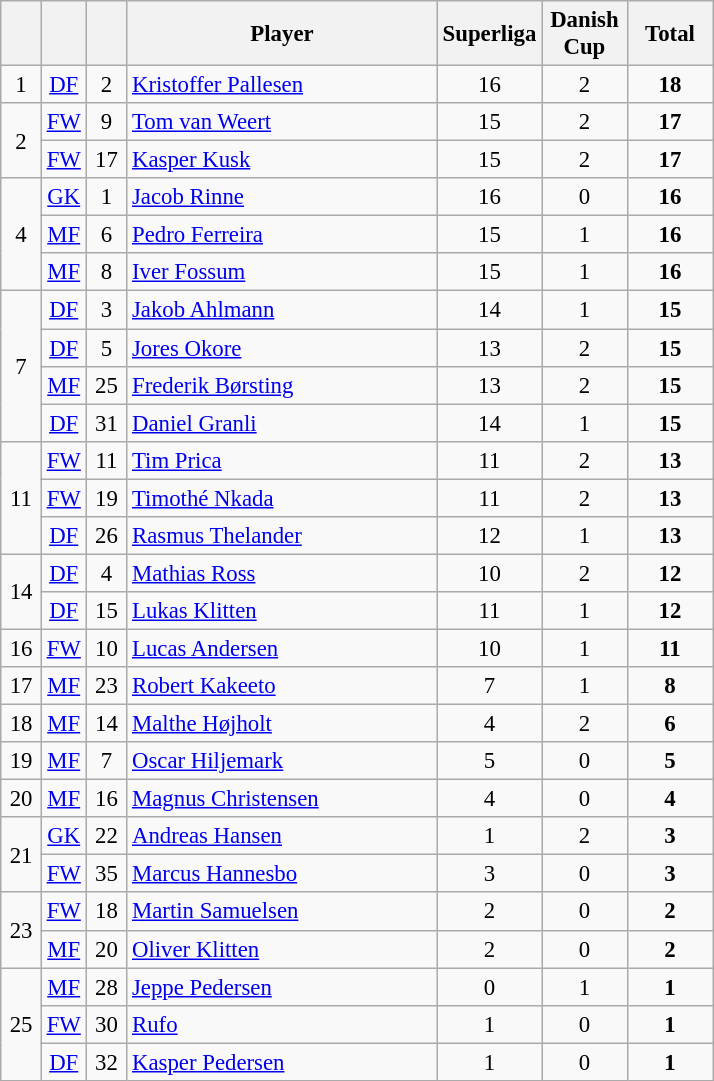<table class="wikitable sortable" style="font-size: 95%; text-align: center;">
<tr>
<th width=20></th>
<th width=20></th>
<th width=20></th>
<th width=200>Player</th>
<th width=50>Superliga</th>
<th width=50>Danish Cup</th>
<th width=50>Total</th>
</tr>
<tr>
<td rowspan=1>1</td>
<td><a href='#'>DF</a></td>
<td>2</td>
<td align=left> <a href='#'>Kristoffer Pallesen</a></td>
<td>16</td>
<td>2</td>
<td><strong>18</strong></td>
</tr>
<tr>
<td rowspan=2>2</td>
<td><a href='#'>FW</a></td>
<td>9</td>
<td align=left> <a href='#'>Tom van Weert</a></td>
<td>15</td>
<td>2</td>
<td><strong>17</strong></td>
</tr>
<tr>
<td><a href='#'>FW</a></td>
<td>17</td>
<td align=left> <a href='#'>Kasper Kusk</a></td>
<td>15</td>
<td>2</td>
<td><strong>17</strong></td>
</tr>
<tr>
<td rowspan=3>4</td>
<td><a href='#'>GK</a></td>
<td>1</td>
<td align=left> <a href='#'>Jacob Rinne</a></td>
<td>16</td>
<td>0</td>
<td><strong>16</strong></td>
</tr>
<tr>
<td><a href='#'>MF</a></td>
<td>6</td>
<td align=left> <a href='#'>Pedro Ferreira</a></td>
<td>15</td>
<td>1</td>
<td><strong>16</strong></td>
</tr>
<tr>
<td><a href='#'>MF</a></td>
<td>8</td>
<td align=left> <a href='#'>Iver Fossum</a></td>
<td>15</td>
<td>1</td>
<td><strong>16</strong></td>
</tr>
<tr>
<td rowspan=4>7</td>
<td><a href='#'>DF</a></td>
<td>3</td>
<td align=left> <a href='#'>Jakob Ahlmann</a></td>
<td>14</td>
<td>1</td>
<td><strong>15</strong></td>
</tr>
<tr>
<td><a href='#'>DF</a></td>
<td>5</td>
<td align=left> <a href='#'>Jores Okore</a></td>
<td>13</td>
<td>2</td>
<td><strong>15</strong></td>
</tr>
<tr>
<td><a href='#'>MF</a></td>
<td>25</td>
<td align=left> <a href='#'>Frederik Børsting</a></td>
<td>13</td>
<td>2</td>
<td><strong>15</strong></td>
</tr>
<tr>
<td><a href='#'>DF</a></td>
<td>31</td>
<td align=left> <a href='#'>Daniel Granli</a></td>
<td>14</td>
<td>1</td>
<td><strong>15</strong></td>
</tr>
<tr>
<td rowspan=3>11</td>
<td><a href='#'>FW</a></td>
<td>11</td>
<td align=left> <a href='#'>Tim Prica</a></td>
<td>11</td>
<td>2</td>
<td><strong>13</strong></td>
</tr>
<tr>
<td><a href='#'>FW</a></td>
<td>19</td>
<td align=left> <a href='#'>Timothé Nkada</a></td>
<td>11</td>
<td>2</td>
<td><strong>13</strong></td>
</tr>
<tr>
<td><a href='#'>DF</a></td>
<td>26</td>
<td align=left> <a href='#'>Rasmus Thelander</a></td>
<td>12</td>
<td>1</td>
<td><strong>13</strong></td>
</tr>
<tr>
<td rowspan=2>14</td>
<td><a href='#'>DF</a></td>
<td>4</td>
<td align=left> <a href='#'>Mathias Ross</a></td>
<td>10</td>
<td>2</td>
<td><strong>12</strong></td>
</tr>
<tr>
<td><a href='#'>DF</a></td>
<td>15</td>
<td align=left> <a href='#'>Lukas Klitten</a></td>
<td>11</td>
<td>1</td>
<td><strong>12</strong></td>
</tr>
<tr>
<td rowspan=1>16</td>
<td><a href='#'>FW</a></td>
<td>10</td>
<td align=left> <a href='#'>Lucas Andersen</a></td>
<td>10</td>
<td>1</td>
<td><strong>11</strong></td>
</tr>
<tr>
<td rowspan=1>17</td>
<td><a href='#'>MF</a></td>
<td>23</td>
<td align=left> <a href='#'>Robert Kakeeto</a></td>
<td>7</td>
<td>1</td>
<td><strong>8</strong></td>
</tr>
<tr>
<td rowspan=1>18</td>
<td><a href='#'>MF</a></td>
<td>14</td>
<td align=left> <a href='#'>Malthe Højholt</a></td>
<td>4</td>
<td>2</td>
<td><strong>6</strong></td>
</tr>
<tr>
<td rowspan=1>19</td>
<td><a href='#'>MF</a></td>
<td>7</td>
<td align=left> <a href='#'>Oscar Hiljemark</a></td>
<td>5</td>
<td>0</td>
<td><strong>5</strong></td>
</tr>
<tr>
<td rowspan=1>20</td>
<td><a href='#'>MF</a></td>
<td>16</td>
<td align=left> <a href='#'>Magnus Christensen</a></td>
<td>4</td>
<td>0</td>
<td><strong>4</strong></td>
</tr>
<tr>
<td rowspan=2>21</td>
<td><a href='#'>GK</a></td>
<td>22</td>
<td align=left> <a href='#'>Andreas Hansen</a></td>
<td>1</td>
<td>2</td>
<td><strong>3</strong></td>
</tr>
<tr>
<td><a href='#'>FW</a></td>
<td>35</td>
<td align=left> <a href='#'>Marcus Hannesbo</a></td>
<td>3</td>
<td>0</td>
<td><strong>3</strong></td>
</tr>
<tr>
<td rowspan=2>23</td>
<td><a href='#'>FW</a></td>
<td>18</td>
<td align=left> <a href='#'>Martin Samuelsen</a></td>
<td>2</td>
<td>0</td>
<td><strong>2</strong></td>
</tr>
<tr>
<td><a href='#'>MF</a></td>
<td>20</td>
<td align=left> <a href='#'>Oliver Klitten</a></td>
<td>2</td>
<td>0</td>
<td><strong>2</strong></td>
</tr>
<tr>
<td rowspan=3>25</td>
<td><a href='#'>MF</a></td>
<td>28</td>
<td align=left> <a href='#'>Jeppe Pedersen</a></td>
<td>0</td>
<td>1</td>
<td><strong>1</strong></td>
</tr>
<tr>
<td><a href='#'>FW</a></td>
<td>30</td>
<td align=left> <a href='#'>Rufo</a></td>
<td>1</td>
<td>0</td>
<td><strong>1</strong></td>
</tr>
<tr>
<td><a href='#'>DF</a></td>
<td>32</td>
<td align=left> <a href='#'>Kasper Pedersen</a></td>
<td>1</td>
<td>0</td>
<td><strong>1</strong></td>
</tr>
</table>
